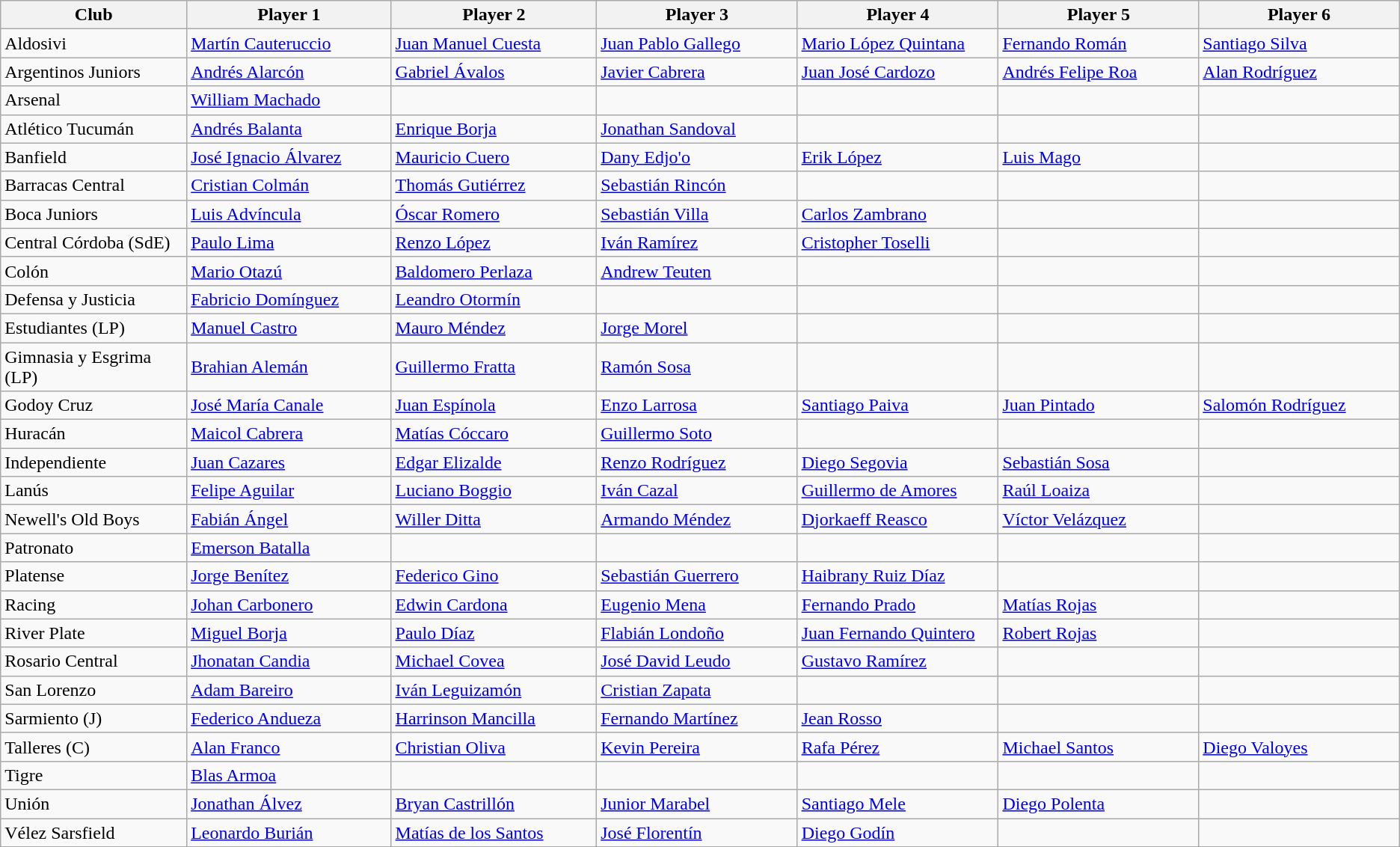<table class="wikitable sortable">
<tr>
<th style="width:190px;">Club</th>
<th style="width:220px;">Player 1</th>
<th style="width:220px;">Player 2</th>
<th style="width:220px;">Player 3</th>
<th style="width:220px;">Player 4</th>
<th style="width:220px;">Player 5</th>
<th style="width:220px;">Player 6</th>
</tr>
<tr>
<td>Aldosivi</td>
<td> <a href='#'>Martín Cauteruccio</a></td>
<td> <a href='#'>Juan Manuel Cuesta</a></td>
<td> <a href='#'>Juan Pablo Gallego</a></td>
<td> <a href='#'>Mario López Quintana</a></td>
<td> <a href='#'>Fernando Román</a></td>
<td> <a href='#'>Santiago Silva</a></td>
</tr>
<tr>
<td>Argentinos Juniors</td>
<td> <a href='#'>Andrés Alarcón</a></td>
<td> <a href='#'>Gabriel Ávalos</a></td>
<td> <a href='#'>Javier Cabrera</a></td>
<td> <a href='#'>Juan José Cardozo</a></td>
<td> <a href='#'>Andrés Felipe Roa</a></td>
<td> <a href='#'>Alan Rodríguez</a></td>
</tr>
<tr>
<td>Arsenal</td>
<td> <a href='#'>William Machado</a></td>
<td></td>
<td></td>
<td></td>
<td></td>
<td></td>
</tr>
<tr>
<td>Atlético Tucumán</td>
<td> <a href='#'>Andrés Balanta</a></td>
<td> <a href='#'>Enrique Borja</a></td>
<td> <a href='#'>Jonathan Sandoval</a></td>
<td></td>
<td></td>
<td></td>
</tr>
<tr>
<td>Banfield</td>
<td> <a href='#'>José Ignacio Álvarez</a></td>
<td> <a href='#'>Mauricio Cuero</a></td>
<td> <a href='#'>Dany Edjo'o</a></td>
<td> <a href='#'>Erik López</a></td>
<td> <a href='#'>Luis Mago</a></td>
<td></td>
</tr>
<tr>
<td>Barracas Central</td>
<td> <a href='#'>Cristian Colmán</a></td>
<td> <a href='#'>Thomás Gutiérrez</a></td>
<td> <a href='#'>Sebastián Rincón</a></td>
<td></td>
<td></td>
<td></td>
</tr>
<tr>
<td>Boca Juniors</td>
<td> <a href='#'>Luis Advíncula</a></td>
<td> <a href='#'>Óscar Romero</a></td>
<td> <a href='#'>Sebastián Villa</a></td>
<td> <a href='#'>Carlos Zambrano</a></td>
<td></td>
<td></td>
</tr>
<tr>
<td>Central Córdoba (SdE)</td>
<td> <a href='#'>Paulo Lima</a></td>
<td> <a href='#'>Renzo López</a></td>
<td> <a href='#'>Iván Ramírez</a></td>
<td> <a href='#'>Cristopher Toselli</a></td>
<td></td>
<td></td>
</tr>
<tr>
<td>Colón</td>
<td> <a href='#'>Mario Otazú</a></td>
<td> <a href='#'>Baldomero Perlaza</a></td>
<td> <a href='#'>Andrew Teuten</a></td>
<td></td>
<td></td>
<td></td>
</tr>
<tr>
<td>Defensa y Justicia</td>
<td> <a href='#'>Fabricio Domínguez</a></td>
<td> <a href='#'>Leandro Otormín</a></td>
<td></td>
<td></td>
<td></td>
<td></td>
</tr>
<tr>
<td>Estudiantes (LP)</td>
<td> <a href='#'>Manuel Castro</a></td>
<td> <a href='#'>Mauro Méndez</a></td>
<td> <a href='#'>Jorge Morel</a></td>
<td></td>
<td></td>
<td></td>
</tr>
<tr>
<td>Gimnasia y Esgrima (LP)</td>
<td> <a href='#'>Brahian Alemán</a></td>
<td> <a href='#'>Guillermo Fratta</a></td>
<td> <a href='#'>Ramón Sosa</a></td>
<td></td>
<td></td>
<td></td>
</tr>
<tr>
<td>Godoy Cruz</td>
<td> <a href='#'>José María Canale</a></td>
<td> <a href='#'>Juan Espínola</a></td>
<td> <a href='#'>Enzo Larrosa</a></td>
<td> <a href='#'>Santiago Paiva</a></td>
<td> <a href='#'>Juan Pintado</a></td>
<td> <a href='#'>Salomón Rodríguez</a></td>
</tr>
<tr>
<td>Huracán</td>
<td> <a href='#'>Maicol Cabrera</a></td>
<td> <a href='#'>Matías Cóccaro</a></td>
<td> <a href='#'>Guillermo Soto</a></td>
<td></td>
<td></td>
<td></td>
</tr>
<tr>
<td>Independiente</td>
<td> <a href='#'>Juan Cazares</a></td>
<td> <a href='#'>Edgar Elizalde</a></td>
<td> <a href='#'>Renzo Rodríguez</a></td>
<td> <a href='#'>Diego Segovia</a></td>
<td> <a href='#'>Sebastián Sosa</a></td>
<td></td>
</tr>
<tr>
<td>Lanús</td>
<td> <a href='#'>Felipe Aguilar</a></td>
<td> <a href='#'>Luciano Boggio</a></td>
<td> <a href='#'>Iván Cazal</a></td>
<td> <a href='#'>Guillermo de Amores</a></td>
<td> <a href='#'>Raúl Loaiza</a></td>
<td></td>
</tr>
<tr>
<td>Newell's Old Boys</td>
<td> <a href='#'>Fabián Ángel</a></td>
<td> <a href='#'>Willer Ditta</a></td>
<td> <a href='#'>Armando Méndez</a></td>
<td> <a href='#'>Djorkaeff Reasco</a></td>
<td> <a href='#'>Víctor Velázquez</a></td>
<td></td>
</tr>
<tr>
<td>Patronato</td>
<td> <a href='#'>Emerson Batalla</a></td>
<td></td>
<td></td>
<td></td>
<td></td>
<td></td>
</tr>
<tr>
<td>Platense</td>
<td> <a href='#'>Jorge Benítez</a></td>
<td> <a href='#'>Federico Gino</a></td>
<td> <a href='#'>Sebastián Guerrero</a></td>
<td> <a href='#'>Haibrany Ruiz Díaz</a></td>
<td></td>
<td></td>
</tr>
<tr>
<td>Racing</td>
<td> <a href='#'>Johan Carbonero</a></td>
<td> <a href='#'>Edwin Cardona</a></td>
<td> <a href='#'>Eugenio Mena</a></td>
<td> <a href='#'>Fernando Prado</a></td>
<td> <a href='#'>Matías Rojas</a></td>
<td></td>
</tr>
<tr>
<td>River Plate</td>
<td> <a href='#'>Miguel Borja</a></td>
<td> <a href='#'>Paulo Díaz</a></td>
<td> <a href='#'>Flabián Londoño</a></td>
<td> <a href='#'>Juan Fernando Quintero</a></td>
<td> <a href='#'>Robert Rojas</a></td>
<td></td>
</tr>
<tr>
<td>Rosario Central</td>
<td> <a href='#'>Jhonatan Candia</a></td>
<td> <a href='#'>Michael Covea</a></td>
<td> <a href='#'>José David Leudo</a></td>
<td> <a href='#'>Gustavo Ramírez</a></td>
<td></td>
<td></td>
</tr>
<tr>
<td>San Lorenzo</td>
<td> <a href='#'>Adam Bareiro</a></td>
<td> <a href='#'>Iván Leguizamón</a></td>
<td> <a href='#'>Cristian Zapata</a></td>
<td></td>
<td></td>
<td></td>
</tr>
<tr>
<td>Sarmiento (J)</td>
<td> <a href='#'>Federico Andueza</a></td>
<td> <a href='#'>Harrinson Mancilla</a></td>
<td> <a href='#'>Fernando Martínez</a></td>
<td> <a href='#'>Jean Rosso</a></td>
<td></td>
<td></td>
</tr>
<tr>
<td>Talleres (C)</td>
<td> <a href='#'>Alan Franco</a></td>
<td> <a href='#'>Christian Oliva</a></td>
<td> <a href='#'>Kevin Pereira</a></td>
<td> <a href='#'>Rafa Pérez</a></td>
<td> <a href='#'>Michael Santos</a></td>
<td> <a href='#'>Diego Valoyes</a></td>
</tr>
<tr>
<td>Tigre</td>
<td> <a href='#'>Blas Armoa</a></td>
<td></td>
<td></td>
<td></td>
<td></td>
<td></td>
</tr>
<tr>
<td>Unión</td>
<td> <a href='#'>Jonathan Álvez</a></td>
<td> <a href='#'>Bryan Castrillón</a></td>
<td> <a href='#'>Junior Marabel</a></td>
<td> <a href='#'>Santiago Mele</a></td>
<td> <a href='#'>Diego Polenta</a></td>
<td></td>
</tr>
<tr>
<td>Vélez Sarsfield</td>
<td> <a href='#'>Leonardo Burián</a></td>
<td> <a href='#'>Matías de los Santos</a></td>
<td> <a href='#'>José Florentín</a></td>
<td> <a href='#'>Diego Godín</a></td>
<td></td>
<td></td>
</tr>
</table>
